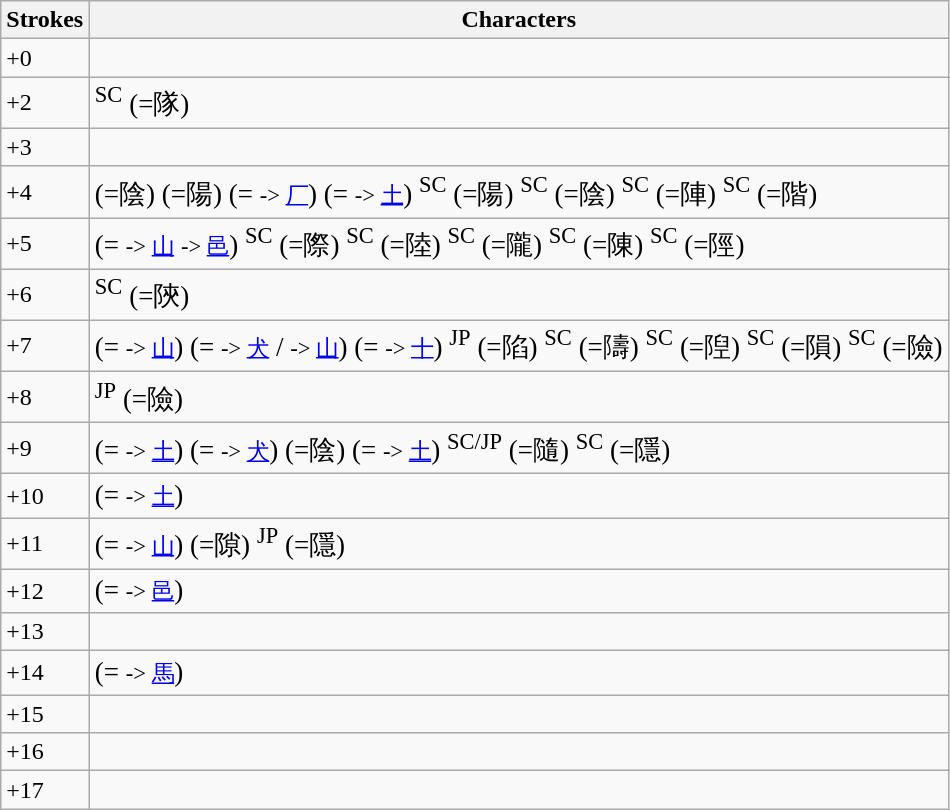<table class="wikitable">
<tr>
<th>Strokes</th>
<th>Characters</th>
</tr>
<tr>
<td>+0</td>
<td style="font-size: large;"> </td>
</tr>
<tr>
<td>+2</td>
<td style="font-size: large;"> <sup>SC</sup> (=隊)</td>
</tr>
<tr>
<td>+3</td>
<td style="font-size: large;">    </td>
</tr>
<tr>
<td>+4</td>
<td style="font-size: large;"> (=陰)  (=陽)   (= <small>-> <a href='#'>厂</a></small>)        (= <small>-> <a href='#'>土</a></small>)    <sup>SC</sup> (=陽) <sup>SC</sup> (=陰) <sup>SC</sup> (=陣) <sup>SC</sup> (=階)</td>
</tr>
<tr>
<td>+5</td>
<td style="font-size: large;">        (= <small>-> <a href='#'>山</a></small>  <small>-> <a href='#'>邑</a></small>)       <sup>SC</sup> (=際) <sup>SC</sup> (=陸) <sup>SC</sup> (=隴) <sup>SC</sup> (=陳) <sup>SC</sup> (=陘)</td>
</tr>
<tr>
<td>+6</td>
<td style="font-size: large;">           <sup>SC</sup> (=陝)</td>
</tr>
<tr>
<td>+7</td>
<td style="font-size: large;">  (= <small>-> <a href='#'>山</a></small>)     (= <small>-> <a href='#'>犬</a></small> /  <small>-> <a href='#'>山</a></small>)   (= <small>-> <a href='#'>十</a></small>)       <sup>JP</sup> (=陷) <sup>SC</sup> (=隯) <sup>SC</sup> (=隉) <sup>SC</sup> (=隕) <sup>SC</sup> (=險)</td>
</tr>
<tr>
<td>+8</td>
<td style="font-size: large;">                 <sup>JP</sup> (=險)</td>
</tr>
<tr>
<td>+9</td>
<td style="font-size: large;"> (= <small>-> <a href='#'>土</a></small>)     (= <small>-> <a href='#'>犬</a></small>)    (=陰)   (= <small>-> <a href='#'>土</a></small>)           <sup>SC/JP</sup> (=隨) <sup>SC</sup> (=隱)</td>
</tr>
<tr>
<td>+10</td>
<td style="font-size: large;">      (= <small>-> <a href='#'>土</a></small>)   </td>
</tr>
<tr>
<td>+11</td>
<td style="font-size: large;">    (= <small>-> <a href='#'>山</a></small>)   (=隙) <sup>JP</sup> (=隱) </td>
</tr>
<tr>
<td>+12</td>
<td style="font-size: large;">  (= <small>-> <a href='#'>邑</a></small>)  </td>
</tr>
<tr>
<td>+13</td>
<td style="font-size: large;">     </td>
</tr>
<tr>
<td>+14</td>
<td style="font-size: large;">       (= <small>-> <a href='#'>馬</a></small>)</td>
</tr>
<tr>
<td>+15</td>
<td style="font-size: large;"></td>
</tr>
<tr>
<td>+16</td>
<td style="font-size: large;"></td>
</tr>
<tr>
<td>+17</td>
<td style="font-size: large;"></td>
</tr>
</table>
